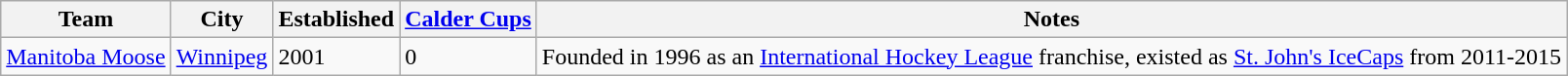<table class="wikitable">
<tr>
<th>Team</th>
<th>City</th>
<th>Established</th>
<th><a href='#'>Calder Cups</a></th>
<th>Notes</th>
</tr>
<tr>
<td><a href='#'>Manitoba Moose</a></td>
<td><a href='#'>Winnipeg</a></td>
<td>2001</td>
<td>0</td>
<td>Founded in 1996 as an <a href='#'>International Hockey League</a> franchise, existed as <a href='#'>St. John's IceCaps</a> from 2011-2015</td>
</tr>
</table>
